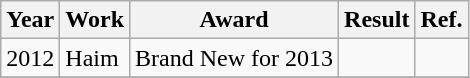<table class="wikitable">
<tr>
<th width="30px">Year</th>
<th>Work</th>
<th>Award</th>
<th>Result</th>
<th>Ref.</th>
</tr>
<tr>
<td>2012</td>
<td>Haim</td>
<td>Brand New for 2013</td>
<td></td>
<td></td>
</tr>
<tr>
</tr>
</table>
